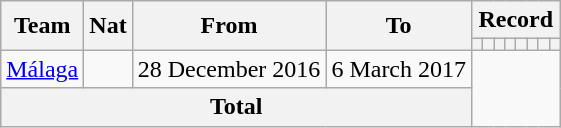<table class="wikitable" style="text-align: center">
<tr>
<th rowspan="2">Team</th>
<th rowspan="2">Nat</th>
<th rowspan="2">From</th>
<th rowspan="2">To</th>
<th colspan="9">Record</th>
</tr>
<tr>
<th></th>
<th></th>
<th></th>
<th></th>
<th></th>
<th></th>
<th></th>
<th></th>
</tr>
<tr>
<td align=left><a href='#'>Málaga</a></td>
<td></td>
<td align=left>28 December 2016</td>
<td align=left>6 March 2017<br></td>
</tr>
<tr>
<th colspan="4">Total<br></th>
</tr>
</table>
